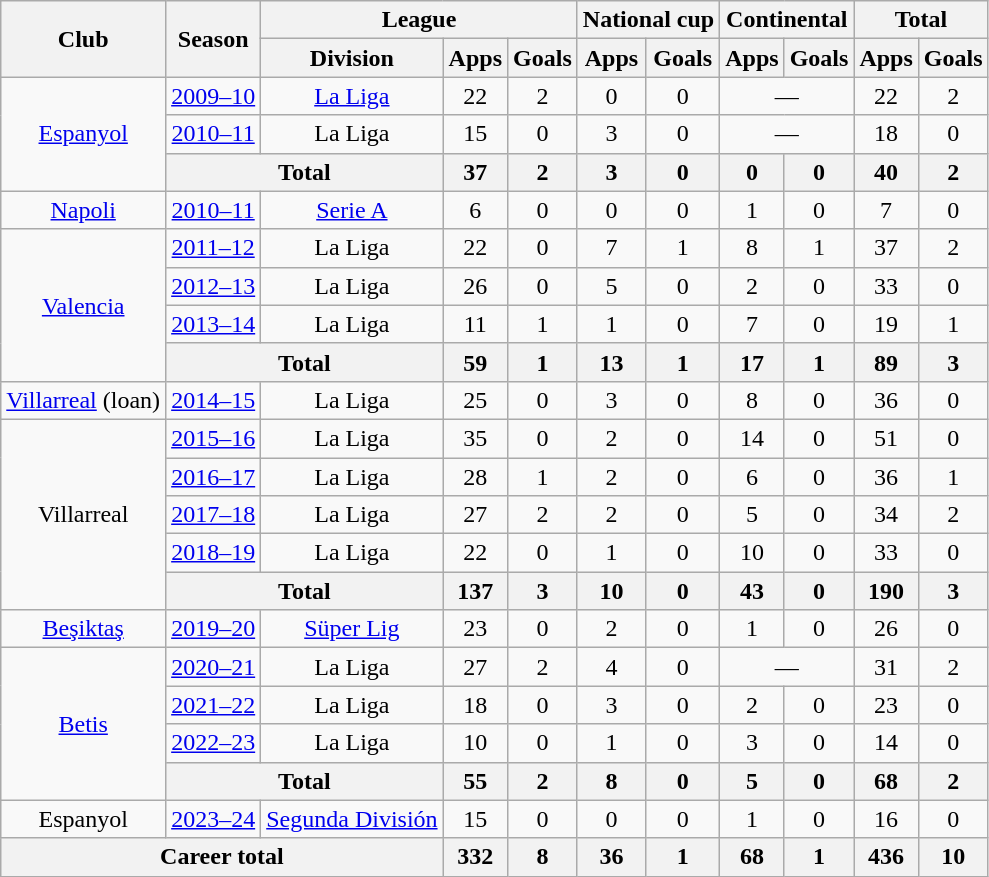<table class="wikitable" style="text-align: center">
<tr>
<th rowspan="2">Club</th>
<th rowspan="2">Season</th>
<th colspan="3">League</th>
<th colspan="2">National cup</th>
<th colspan="2">Continental</th>
<th colspan="2">Total</th>
</tr>
<tr>
<th>Division</th>
<th>Apps</th>
<th>Goals</th>
<th>Apps</th>
<th>Goals</th>
<th>Apps</th>
<th>Goals</th>
<th>Apps</th>
<th>Goals</th>
</tr>
<tr>
<td rowspan="3"><a href='#'>Espanyol</a></td>
<td><a href='#'>2009–10</a></td>
<td><a href='#'>La Liga</a></td>
<td>22</td>
<td>2</td>
<td>0</td>
<td>0</td>
<td colspan="2">—</td>
<td>22</td>
<td>2</td>
</tr>
<tr>
<td><a href='#'>2010–11</a></td>
<td>La Liga</td>
<td>15</td>
<td>0</td>
<td>3</td>
<td>0</td>
<td colspan="2">—</td>
<td>18</td>
<td>0</td>
</tr>
<tr>
<th colspan="2">Total</th>
<th>37</th>
<th>2</th>
<th>3</th>
<th>0</th>
<th>0</th>
<th>0</th>
<th>40</th>
<th>2</th>
</tr>
<tr>
<td><a href='#'>Napoli</a></td>
<td><a href='#'>2010–11</a></td>
<td><a href='#'>Serie A</a></td>
<td>6</td>
<td>0</td>
<td>0</td>
<td>0</td>
<td>1</td>
<td>0</td>
<td>7</td>
<td>0</td>
</tr>
<tr>
<td rowspan="4"><a href='#'>Valencia</a></td>
<td><a href='#'>2011–12</a></td>
<td>La Liga</td>
<td>22</td>
<td>0</td>
<td>7</td>
<td>1</td>
<td>8</td>
<td>1</td>
<td>37</td>
<td>2</td>
</tr>
<tr>
<td><a href='#'>2012–13</a></td>
<td>La Liga</td>
<td>26</td>
<td>0</td>
<td>5</td>
<td>0</td>
<td>2</td>
<td>0</td>
<td>33</td>
<td>0</td>
</tr>
<tr>
<td><a href='#'>2013–14</a></td>
<td>La Liga</td>
<td>11</td>
<td>1</td>
<td>1</td>
<td>0</td>
<td>7</td>
<td>0</td>
<td>19</td>
<td>1</td>
</tr>
<tr>
<th colspan="2">Total</th>
<th>59</th>
<th>1</th>
<th>13</th>
<th>1</th>
<th>17</th>
<th>1</th>
<th>89</th>
<th>3</th>
</tr>
<tr>
<td><a href='#'>Villarreal</a> (loan)</td>
<td><a href='#'>2014–15</a></td>
<td>La Liga</td>
<td>25</td>
<td>0</td>
<td>3</td>
<td>0</td>
<td>8</td>
<td>0</td>
<td>36</td>
<td>0</td>
</tr>
<tr>
<td rowspan="5">Villarreal</td>
<td><a href='#'>2015–16</a></td>
<td>La Liga</td>
<td>35</td>
<td>0</td>
<td>2</td>
<td>0</td>
<td>14</td>
<td>0</td>
<td>51</td>
<td>0</td>
</tr>
<tr>
<td><a href='#'>2016–17</a></td>
<td>La Liga</td>
<td>28</td>
<td>1</td>
<td>2</td>
<td>0</td>
<td>6</td>
<td>0</td>
<td>36</td>
<td>1</td>
</tr>
<tr>
<td><a href='#'>2017–18</a></td>
<td>La Liga</td>
<td>27</td>
<td>2</td>
<td>2</td>
<td>0</td>
<td>5</td>
<td>0</td>
<td>34</td>
<td>2</td>
</tr>
<tr>
<td><a href='#'>2018–19</a></td>
<td>La Liga</td>
<td>22</td>
<td>0</td>
<td>1</td>
<td>0</td>
<td>10</td>
<td>0</td>
<td>33</td>
<td>0</td>
</tr>
<tr>
<th colspan="2">Total</th>
<th>137</th>
<th>3</th>
<th>10</th>
<th>0</th>
<th>43</th>
<th>0</th>
<th>190</th>
<th>3</th>
</tr>
<tr>
<td><a href='#'>Beşiktaş</a></td>
<td><a href='#'>2019–20</a></td>
<td><a href='#'>Süper Lig</a></td>
<td>23</td>
<td>0</td>
<td>2</td>
<td>0</td>
<td>1</td>
<td>0</td>
<td>26</td>
<td>0</td>
</tr>
<tr>
<td rowspan="4"><a href='#'>Betis</a></td>
<td><a href='#'>2020–21</a></td>
<td>La Liga</td>
<td>27</td>
<td>2</td>
<td>4</td>
<td>0</td>
<td colspan="2">—</td>
<td>31</td>
<td>2</td>
</tr>
<tr>
<td><a href='#'>2021–22</a></td>
<td>La Liga</td>
<td>18</td>
<td>0</td>
<td>3</td>
<td>0</td>
<td>2</td>
<td>0</td>
<td>23</td>
<td>0</td>
</tr>
<tr>
<td><a href='#'>2022–23</a></td>
<td>La Liga</td>
<td>10</td>
<td>0</td>
<td>1</td>
<td>0</td>
<td>3</td>
<td>0</td>
<td>14</td>
<td>0</td>
</tr>
<tr>
<th colspan="2">Total</th>
<th>55</th>
<th>2</th>
<th>8</th>
<th>0</th>
<th>5</th>
<th>0</th>
<th>68</th>
<th>2</th>
</tr>
<tr>
<td>Espanyol</td>
<td><a href='#'>2023–24</a></td>
<td><a href='#'>Segunda División</a></td>
<td>15</td>
<td>0</td>
<td>0</td>
<td>0</td>
<td>1</td>
<td>0</td>
<td>16</td>
<td>0</td>
</tr>
<tr>
<th colspan="3">Career total</th>
<th>332</th>
<th>8</th>
<th>36</th>
<th>1</th>
<th>68</th>
<th>1</th>
<th>436</th>
<th>10</th>
</tr>
</table>
